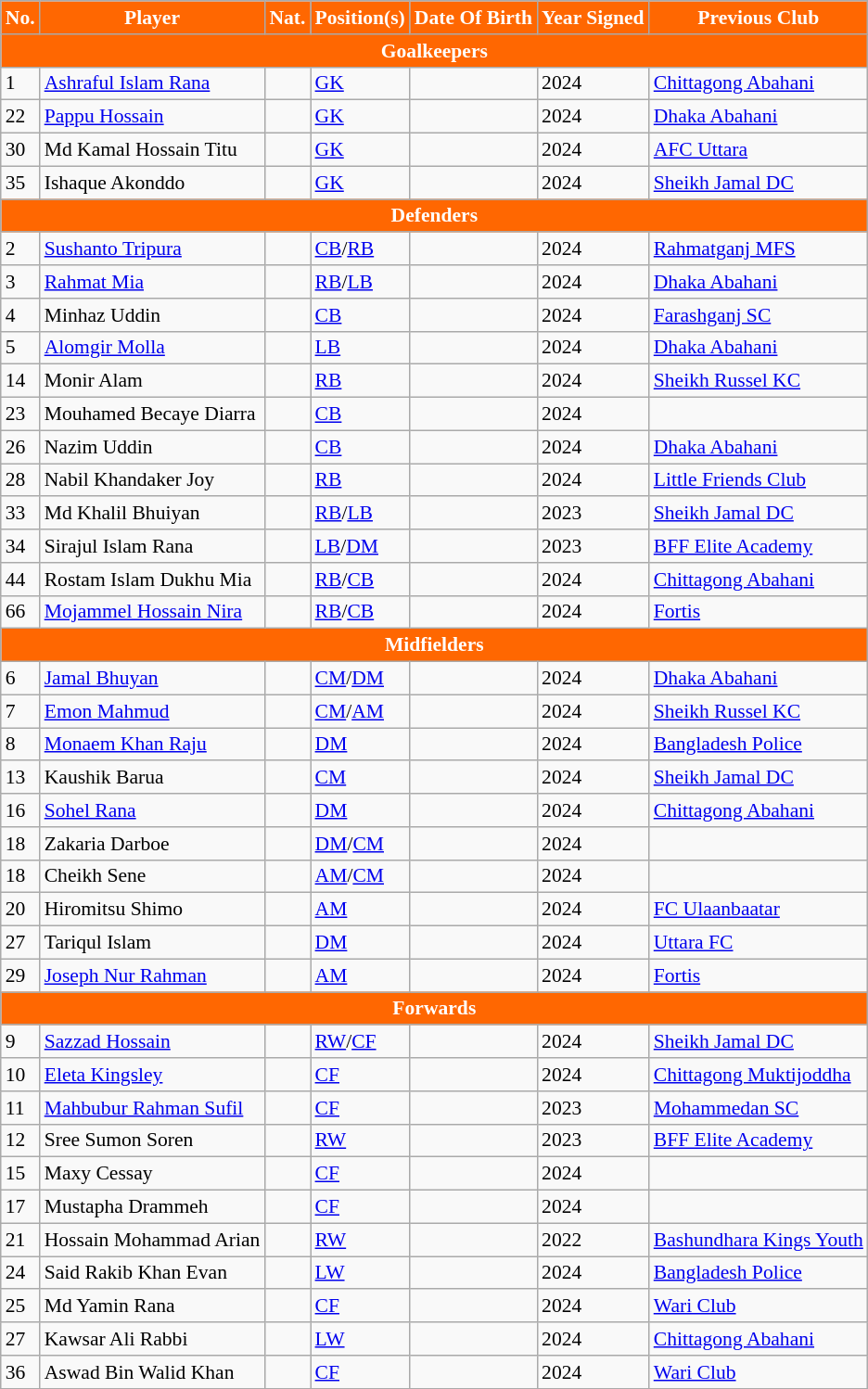<table class="wikitable" style="text-align:left; font-size:90%;">
<tr>
<th style="background:#FF6701; color:#FFFFFF; text-align:center;">No.</th>
<th style="background:#FF6701; color:#FFFFFF; text-align:center;">Player</th>
<th style="background:#FF6701; color:#FFFFFF; text-align:center;">Nat.</th>
<th style="background:#FF6701; color:#FFFFFF; text-align:center;">Position(s)</th>
<th style="background:#FF6701; color:#FFFFFF; text-align:center;">Date Of Birth</th>
<th style="background:#FF6701; color:#FFFFFF; text-align:center;">Year Signed</th>
<th style="background:#FF6701; color:#FFFFFF; text-align:center;">Previous Club</th>
</tr>
<tr>
<th colspan="7" style="background:#FF6701; color:#FFFFFF; text-align:center"><strong>Goalkeepers</strong></th>
</tr>
<tr>
<td>1</td>
<td><a href='#'>Ashraful Islam Rana</a></td>
<td></td>
<td><a href='#'>GK</a></td>
<td></td>
<td>2024</td>
<td><a href='#'>Chittagong Abahani</a></td>
</tr>
<tr>
<td>22</td>
<td><a href='#'>Pappu Hossain</a></td>
<td></td>
<td><a href='#'>GK</a></td>
<td></td>
<td>2024</td>
<td><a href='#'>Dhaka Abahani</a></td>
</tr>
<tr>
<td>30</td>
<td>Md Kamal Hossain Titu</td>
<td></td>
<td><a href='#'>GK</a></td>
<td></td>
<td>2024</td>
<td><a href='#'>AFC Uttara</a></td>
</tr>
<tr>
<td>35</td>
<td>Ishaque Akonddo</td>
<td></td>
<td><a href='#'>GK</a></td>
<td></td>
<td>2024</td>
<td><a href='#'>Sheikh Jamal DC</a></td>
</tr>
<tr>
<th colspan="7" style="background:#FF6701; color:#FFFFFF; text-align:center"><strong>Defenders</strong></th>
</tr>
<tr>
<td>2</td>
<td><a href='#'>Sushanto Tripura</a></td>
<td></td>
<td><a href='#'>CB</a>/<a href='#'>RB</a></td>
<td></td>
<td>2024</td>
<td><a href='#'>Rahmatganj MFS</a></td>
</tr>
<tr>
<td>3</td>
<td><a href='#'>Rahmat Mia</a></td>
<td></td>
<td><a href='#'>RB</a>/<a href='#'>LB</a></td>
<td></td>
<td>2024</td>
<td><a href='#'>Dhaka Abahani</a></td>
</tr>
<tr>
<td>4</td>
<td>Minhaz Uddin</td>
<td></td>
<td><a href='#'>CB</a></td>
<td></td>
<td>2024</td>
<td><a href='#'>Farashganj SC</a></td>
</tr>
<tr>
<td>5</td>
<td><a href='#'>Alomgir Molla</a></td>
<td></td>
<td><a href='#'>LB</a></td>
<td></td>
<td>2024</td>
<td><a href='#'>Dhaka Abahani</a></td>
</tr>
<tr>
<td>14</td>
<td>Monir Alam</td>
<td></td>
<td><a href='#'>RB</a></td>
<td></td>
<td>2024</td>
<td><a href='#'>Sheikh Russel KC</a></td>
</tr>
<tr>
<td>23</td>
<td>Mouhamed Becaye Diarra</td>
<td></td>
<td><a href='#'>CB</a></td>
<td></td>
<td>2024</td>
<td></td>
</tr>
<tr>
<td>26</td>
<td>Nazim Uddin</td>
<td></td>
<td><a href='#'>CB</a></td>
<td></td>
<td>2024</td>
<td><a href='#'>Dhaka Abahani</a></td>
</tr>
<tr>
<td>28</td>
<td>Nabil Khandaker Joy</td>
<td></td>
<td><a href='#'>RB</a></td>
<td></td>
<td>2024</td>
<td><a href='#'>Little Friends Club</a></td>
</tr>
<tr>
<td>33</td>
<td>Md Khalil Bhuiyan</td>
<td></td>
<td><a href='#'>RB</a>/<a href='#'>LB</a></td>
<td></td>
<td>2023</td>
<td><a href='#'>Sheikh Jamal DC</a></td>
</tr>
<tr>
<td>34</td>
<td>Sirajul Islam Rana</td>
<td></td>
<td><a href='#'>LB</a>/<a href='#'>DM</a></td>
<td></td>
<td>2023</td>
<td><a href='#'>BFF Elite Academy</a></td>
</tr>
<tr>
<td>44</td>
<td>Rostam Islam Dukhu Mia</td>
<td></td>
<td><a href='#'>RB</a>/<a href='#'>CB</a></td>
<td></td>
<td>2024</td>
<td><a href='#'>Chittagong Abahani</a></td>
</tr>
<tr>
<td>66</td>
<td><a href='#'>Mojammel Hossain Nira</a></td>
<td></td>
<td><a href='#'>RB</a>/<a href='#'>CB</a></td>
<td></td>
<td>2024</td>
<td><a href='#'>Fortis</a></td>
</tr>
<tr>
<th colspan="7" style="background:#FF6701; color:#FFFFFF; text-align:center"><strong>Midfielders</strong></th>
</tr>
<tr>
<td>6</td>
<td><a href='#'>Jamal Bhuyan</a></td>
<td></td>
<td><a href='#'>CM</a>/<a href='#'>DM</a></td>
<td></td>
<td>2024</td>
<td><a href='#'>Dhaka Abahani</a></td>
</tr>
<tr>
<td>7</td>
<td><a href='#'>Emon Mahmud</a></td>
<td></td>
<td><a href='#'>CM</a>/<a href='#'>AM</a></td>
<td></td>
<td>2024</td>
<td><a href='#'>Sheikh Russel KC</a></td>
</tr>
<tr>
<td>8</td>
<td><a href='#'>Monaem Khan Raju</a></td>
<td></td>
<td><a href='#'>DM</a></td>
<td></td>
<td>2024</td>
<td><a href='#'>Bangladesh Police</a></td>
</tr>
<tr>
<td>13</td>
<td>Kaushik Barua</td>
<td></td>
<td><a href='#'>CM</a></td>
<td></td>
<td>2024</td>
<td><a href='#'>Sheikh Jamal DC</a></td>
</tr>
<tr>
<td>16</td>
<td><a href='#'>Sohel Rana</a></td>
<td></td>
<td><a href='#'>DM</a></td>
<td></td>
<td>2024</td>
<td><a href='#'>Chittagong Abahani</a></td>
</tr>
<tr>
<td>18</td>
<td>Zakaria Darboe</td>
<td></td>
<td><a href='#'>DM</a>/<a href='#'>CM</a></td>
<td></td>
<td>2024</td>
<td></td>
</tr>
<tr>
<td>18</td>
<td>Cheikh Sene</td>
<td></td>
<td><a href='#'>AM</a>/<a href='#'>CM</a></td>
<td></td>
<td>2024</td>
<td></td>
</tr>
<tr>
<td>20</td>
<td>Hiromitsu Shimo</td>
<td></td>
<td><a href='#'>AM</a></td>
<td></td>
<td>2024</td>
<td><a href='#'>FC Ulaanbaatar</a></td>
</tr>
<tr>
<td>27</td>
<td>Tariqul Islam</td>
<td></td>
<td><a href='#'>DM</a></td>
<td></td>
<td>2024</td>
<td><a href='#'>Uttara FC</a></td>
</tr>
<tr>
<td>29</td>
<td><a href='#'>Joseph Nur Rahman</a></td>
<td></td>
<td><a href='#'>AM</a></td>
<td></td>
<td>2024</td>
<td><a href='#'>Fortis</a></td>
</tr>
<tr>
<th colspan="7" style="background:#FF6701; color:#FFFFFF; text-align:center"><strong>Forwards</strong></th>
</tr>
<tr>
<td>9</td>
<td><a href='#'>Sazzad Hossain</a></td>
<td></td>
<td><a href='#'>RW</a>/<a href='#'>CF</a></td>
<td></td>
<td>2024</td>
<td><a href='#'>Sheikh Jamal DC</a></td>
</tr>
<tr>
<td>10</td>
<td><a href='#'>Eleta Kingsley</a></td>
<td></td>
<td><a href='#'>CF</a></td>
<td></td>
<td>2024</td>
<td><a href='#'>Chittagong Muktijoddha</a></td>
</tr>
<tr>
<td>11</td>
<td><a href='#'>Mahbubur Rahman Sufil</a></td>
<td></td>
<td><a href='#'>CF</a></td>
<td></td>
<td>2023</td>
<td><a href='#'>Mohammedan SC</a></td>
</tr>
<tr>
<td>12</td>
<td>Sree Sumon Soren</td>
<td></td>
<td><a href='#'>RW</a></td>
<td></td>
<td>2023</td>
<td><a href='#'>BFF Elite Academy</a></td>
</tr>
<tr>
<td>15</td>
<td>Maxy Cessay</td>
<td></td>
<td><a href='#'>CF</a></td>
<td></td>
<td>2024</td>
<td></td>
</tr>
<tr>
<td>17</td>
<td>Mustapha Drammeh</td>
<td></td>
<td><a href='#'>CF</a></td>
<td></td>
<td>2024</td>
<td></td>
</tr>
<tr>
<td>21</td>
<td>Hossain Mohammad Arian</td>
<td></td>
<td><a href='#'>RW</a></td>
<td></td>
<td>2022</td>
<td><a href='#'>Bashundhara Kings Youth</a></td>
</tr>
<tr>
<td>24</td>
<td>Said Rakib Khan Evan</td>
<td></td>
<td><a href='#'>LW</a></td>
<td></td>
<td>2024</td>
<td><a href='#'>Bangladesh Police</a></td>
</tr>
<tr>
<td>25</td>
<td>Md Yamin Rana</td>
<td></td>
<td><a href='#'>CF</a></td>
<td></td>
<td>2024</td>
<td><a href='#'>Wari Club</a></td>
</tr>
<tr>
<td>27</td>
<td>Kawsar Ali Rabbi</td>
<td></td>
<td><a href='#'>LW</a></td>
<td></td>
<td>2024</td>
<td><a href='#'>Chittagong Abahani</a></td>
</tr>
<tr>
<td>36</td>
<td>Aswad Bin Walid Khan</td>
<td></td>
<td><a href='#'>CF</a></td>
<td></td>
<td>2024</td>
<td><a href='#'>Wari Club</a></td>
</tr>
<tr>
</tr>
</table>
